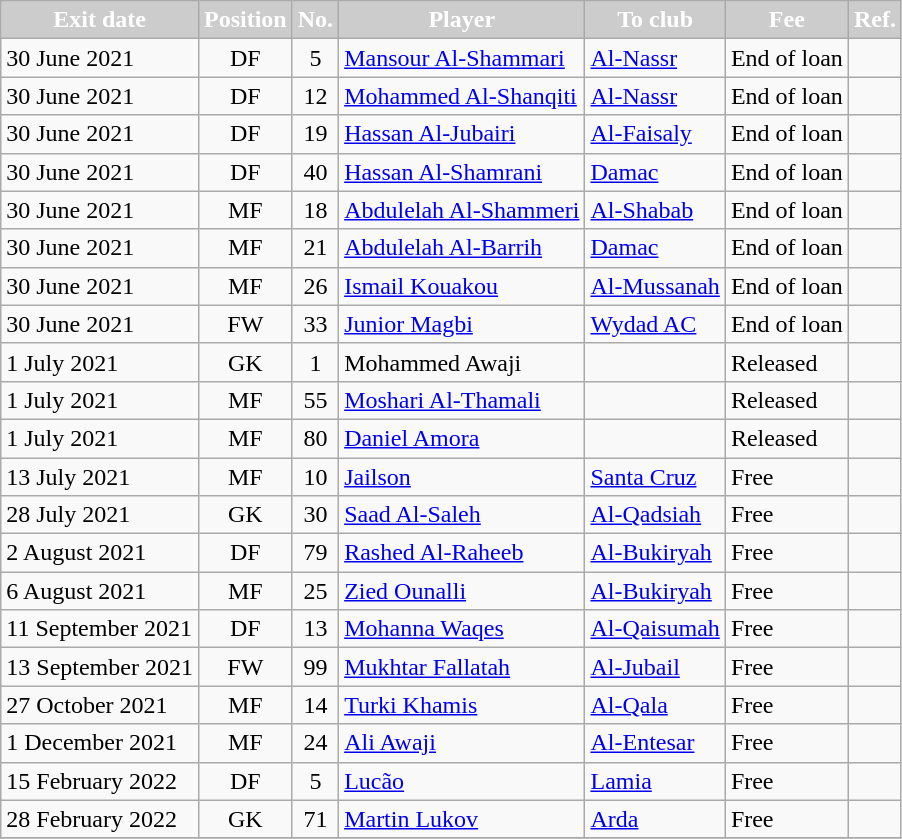<table class="wikitable sortable">
<tr>
<th style="background:#CCCCCC; color:white;"><strong>Exit date</strong></th>
<th style="background:#CCCCCC; color:white;"><strong>Position</strong></th>
<th style="background:#CCCCCC; color:white;"><strong>No.</strong></th>
<th style="background:#CCCCCC; color:white;"><strong>Player</strong></th>
<th style="background:#CCCCCC; color:white;"><strong>To club</strong></th>
<th style="background:#CCCCCC; color:white;"><strong>Fee</strong></th>
<th style="background:#CCCCCC; color:white;"><strong>Ref.</strong></th>
</tr>
<tr>
<td>30 June 2021</td>
<td style="text-align:center;">DF</td>
<td style="text-align:center;">5</td>
<td style="text-align:left;"> <a href='#'>Mansour Al-Shammari</a></td>
<td style="text-align:left;"> <a href='#'>Al-Nassr</a></td>
<td>End of loan</td>
<td></td>
</tr>
<tr>
<td>30 June 2021</td>
<td style="text-align:center;">DF</td>
<td style="text-align:center;">12</td>
<td style="text-align:left;"> <a href='#'>Mohammed Al-Shanqiti</a></td>
<td style="text-align:left;"> <a href='#'>Al-Nassr</a></td>
<td>End of loan</td>
<td></td>
</tr>
<tr>
<td>30 June 2021</td>
<td style="text-align:center;">DF</td>
<td style="text-align:center;">19</td>
<td style="text-align:left;"> <a href='#'>Hassan Al-Jubairi</a></td>
<td style="text-align:left;"> <a href='#'>Al-Faisaly</a></td>
<td>End of loan</td>
<td></td>
</tr>
<tr>
<td>30 June 2021</td>
<td style="text-align:center;">DF</td>
<td style="text-align:center;">40</td>
<td style="text-align:left;"> <a href='#'>Hassan Al-Shamrani</a></td>
<td style="text-align:left;"> <a href='#'>Damac</a></td>
<td>End of loan</td>
<td></td>
</tr>
<tr>
<td>30 June 2021</td>
<td style="text-align:center;">MF</td>
<td style="text-align:center;">18</td>
<td style="text-align:left;"> <a href='#'>Abdulelah Al-Shammeri</a></td>
<td style="text-align:left;"> <a href='#'>Al-Shabab</a></td>
<td>End of loan</td>
<td></td>
</tr>
<tr>
<td>30 June 2021</td>
<td style="text-align:center;">MF</td>
<td style="text-align:center;">21</td>
<td style="text-align:left;"> <a href='#'>Abdulelah Al-Barrih</a></td>
<td style="text-align:left;"> <a href='#'>Damac</a></td>
<td>End of loan</td>
<td></td>
</tr>
<tr>
<td>30 June 2021</td>
<td style="text-align:center;">MF</td>
<td style="text-align:center;">26</td>
<td style="text-align:left;"> <a href='#'>Ismail Kouakou</a></td>
<td style="text-align:left;"> <a href='#'>Al-Mussanah</a></td>
<td>End of loan</td>
<td></td>
</tr>
<tr>
<td>30 June 2021</td>
<td style="text-align:center;">FW</td>
<td style="text-align:center;">33</td>
<td style="text-align:left;"> <a href='#'>Junior Magbi</a></td>
<td style="text-align:left;"> <a href='#'>Wydad AC</a></td>
<td>End of loan</td>
<td></td>
</tr>
<tr>
<td>1 July 2021</td>
<td style="text-align:center;">GK</td>
<td style="text-align:center;">1</td>
<td style="text-align:left;"> Mohammed Awaji</td>
<td style="text-align:left;"></td>
<td>Released</td>
<td></td>
</tr>
<tr>
<td>1 July 2021</td>
<td style="text-align:center;">MF</td>
<td style="text-align:center;">55</td>
<td style="text-align:left;"> <a href='#'>Moshari Al-Thamali</a></td>
<td style="text-align:left;"></td>
<td>Released</td>
<td></td>
</tr>
<tr>
<td>1 July 2021</td>
<td style="text-align:center;">MF</td>
<td style="text-align:center;">80</td>
<td style="text-align:left;"> <a href='#'>Daniel Amora</a></td>
<td style="text-align:left;"></td>
<td>Released</td>
<td></td>
</tr>
<tr>
<td>13 July 2021</td>
<td style="text-align:center;">MF</td>
<td style="text-align:center;">10</td>
<td style="text-align:left;"> <a href='#'>Jailson</a></td>
<td style="text-align:left;"> <a href='#'>Santa Cruz</a></td>
<td>Free</td>
<td></td>
</tr>
<tr>
<td>28 July 2021</td>
<td style="text-align:center;">GK</td>
<td style="text-align:center;">30</td>
<td style="text-align:left;"> <a href='#'>Saad Al-Saleh</a></td>
<td style="text-align:left;"> <a href='#'>Al-Qadsiah</a></td>
<td>Free</td>
<td></td>
</tr>
<tr>
<td>2 August 2021</td>
<td style="text-align:center;">DF</td>
<td style="text-align:center;">79</td>
<td style="text-align:left;"> <a href='#'>Rashed Al-Raheeb</a></td>
<td style="text-align:left;"> <a href='#'>Al-Bukiryah</a></td>
<td>Free</td>
<td></td>
</tr>
<tr>
<td>6 August 2021</td>
<td style="text-align:center;">MF</td>
<td style="text-align:center;">25</td>
<td style="text-align:left;"> <a href='#'>Zied Ounalli</a></td>
<td style="text-align:left;"> <a href='#'>Al-Bukiryah</a></td>
<td>Free</td>
<td></td>
</tr>
<tr>
<td>11 September 2021</td>
<td style="text-align:center;">DF</td>
<td style="text-align:center;">13</td>
<td style="text-align:left;"> <a href='#'>Mohanna Waqes</a></td>
<td style="text-align:left;"> <a href='#'>Al-Qaisumah</a></td>
<td>Free</td>
<td></td>
</tr>
<tr>
<td>13 September 2021</td>
<td style="text-align:center;">FW</td>
<td style="text-align:center;">99</td>
<td style="text-align:left;"> <a href='#'>Mukhtar Fallatah</a></td>
<td style="text-align:left;"> <a href='#'>Al-Jubail</a></td>
<td>Free</td>
<td></td>
</tr>
<tr>
<td>27 October 2021</td>
<td style="text-align:center;">MF</td>
<td style="text-align:center;">14</td>
<td style="text-align:left;"> <a href='#'>Turki Khamis</a></td>
<td style="text-align:left;"> <a href='#'>Al-Qala</a></td>
<td>Free</td>
<td></td>
</tr>
<tr>
<td>1 December 2021</td>
<td style="text-align:center;">MF</td>
<td style="text-align:center;">24</td>
<td style="text-align:left;"> <a href='#'>Ali Awaji</a></td>
<td style="text-align:left;"> <a href='#'>Al-Entesar</a></td>
<td>Free</td>
<td></td>
</tr>
<tr>
<td>15 February 2022</td>
<td style="text-align:center;">DF</td>
<td style="text-align:center;">5</td>
<td style="text-align:left;"> <a href='#'>Lucão</a></td>
<td style="text-align:left;"> <a href='#'>Lamia</a></td>
<td>Free</td>
<td></td>
</tr>
<tr>
<td>28 February 2022</td>
<td style="text-align:center;">GK</td>
<td style="text-align:center;">71</td>
<td style="text-align:left;"> <a href='#'>Martin Lukov</a></td>
<td style="text-align:left;"> <a href='#'>Arda</a></td>
<td>Free</td>
<td></td>
</tr>
<tr>
</tr>
</table>
